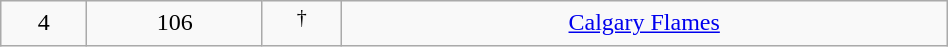<table class="wikitable sortable" width="50%">
<tr align="center" bgcolor="">
<td>4</td>
<td>106</td>
<td> <sup>†</sup></td>
<td><a href='#'>Calgary Flames</a></td>
</tr>
</table>
